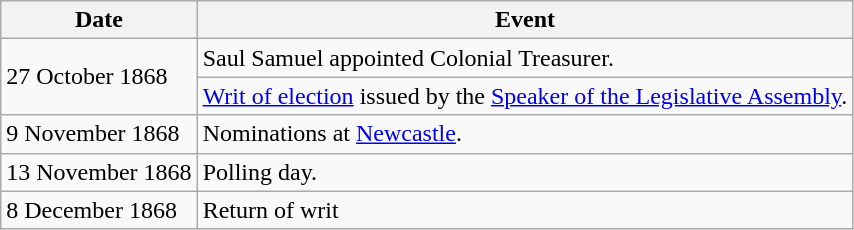<table class="wikitable">
<tr>
<th>Date</th>
<th>Event</th>
</tr>
<tr>
<td rowspan="2">27 October 1868</td>
<td>Saul Samuel appointed Colonial Treasurer.</td>
</tr>
<tr>
<td><a href='#'>Writ of election</a> issued by the <a href='#'>Speaker of the Legislative Assembly</a>.</td>
</tr>
<tr>
<td>9 November 1868</td>
<td>Nominations at <a href='#'>Newcastle</a>.</td>
</tr>
<tr>
<td>13 November 1868</td>
<td>Polling day.</td>
</tr>
<tr>
<td>8 December 1868</td>
<td>Return of writ</td>
</tr>
</table>
